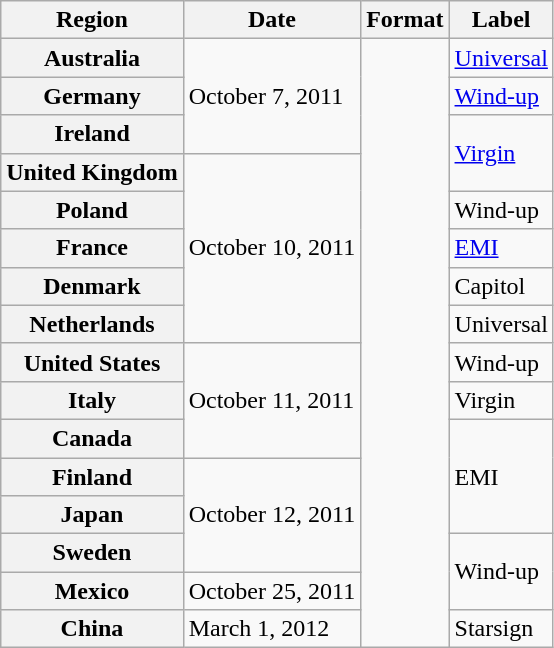<table class="wikitable plainrowheaders">
<tr>
<th scope="col">Region</th>
<th scope="col">Date</th>
<th scope="col">Format</th>
<th scope="col">Label</th>
</tr>
<tr>
<th scope="row">Australia</th>
<td rowspan="3">October 7, 2011</td>
<td rowspan="16"></td>
<td><a href='#'>Universal</a></td>
</tr>
<tr>
<th scope="row">Germany</th>
<td><a href='#'>Wind-up</a></td>
</tr>
<tr>
<th scope="row">Ireland</th>
<td rowspan="2"><a href='#'>Virgin</a></td>
</tr>
<tr>
<th scope="row">United Kingdom</th>
<td rowspan="5">October 10, 2011</td>
</tr>
<tr>
<th scope="row">Poland</th>
<td>Wind-up</td>
</tr>
<tr>
<th scope="row">France</th>
<td><a href='#'>EMI</a></td>
</tr>
<tr>
<th scope="row">Denmark</th>
<td>Capitol</td>
</tr>
<tr>
<th scope="row">Netherlands</th>
<td>Universal</td>
</tr>
<tr>
<th scope="row">United States</th>
<td rowspan="3">October 11, 2011</td>
<td>Wind-up</td>
</tr>
<tr>
<th scope="row">Italy</th>
<td>Virgin</td>
</tr>
<tr>
<th scope="row">Canada</th>
<td rowspan="3">EMI</td>
</tr>
<tr>
<th scope="row">Finland</th>
<td rowspan="3">October 12, 2011</td>
</tr>
<tr>
<th scope="row">Japan</th>
</tr>
<tr>
<th scope="row">Sweden</th>
<td rowspan="2">Wind-up</td>
</tr>
<tr>
<th scope="row">Mexico</th>
<td>October 25, 2011</td>
</tr>
<tr>
<th scope="row">China</th>
<td>March 1, 2012</td>
<td>Starsign</td>
</tr>
</table>
